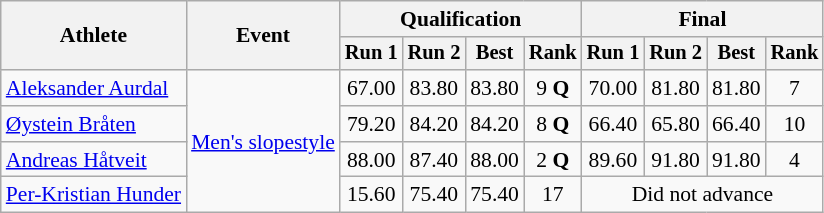<table class="wikitable" style="font-size:90%">
<tr>
<th rowspan="2">Athlete</th>
<th rowspan="2">Event</th>
<th colspan="4">Qualification</th>
<th colspan="4">Final</th>
</tr>
<tr style="font-size:95%">
<th>Run 1</th>
<th>Run 2</th>
<th>Best</th>
<th>Rank</th>
<th>Run 1</th>
<th>Run 2</th>
<th>Best</th>
<th>Rank</th>
</tr>
<tr align=center>
<td align=left><a href='#'>Aleksander Aurdal</a></td>
<td align=left rowspan=4><a href='#'>Men's slopestyle</a></td>
<td>67.00</td>
<td>83.80</td>
<td>83.80</td>
<td>9 <strong>Q</strong></td>
<td>70.00</td>
<td>81.80</td>
<td>81.80</td>
<td>7</td>
</tr>
<tr align=center>
<td align=left><a href='#'>Øystein Bråten</a></td>
<td>79.20</td>
<td>84.20</td>
<td>84.20</td>
<td>8 <strong>Q</strong></td>
<td>66.40</td>
<td>65.80</td>
<td>66.40</td>
<td>10</td>
</tr>
<tr align=center>
<td align=left><a href='#'>Andreas Håtveit</a></td>
<td>88.00</td>
<td>87.40</td>
<td>88.00</td>
<td>2 <strong>Q</strong></td>
<td>89.60</td>
<td>91.80</td>
<td>91.80</td>
<td>4</td>
</tr>
<tr align=center>
<td align=left><a href='#'>Per-Kristian Hunder</a></td>
<td>15.60</td>
<td>75.40</td>
<td>75.40</td>
<td>17</td>
<td colspan=4>Did not advance</td>
</tr>
</table>
